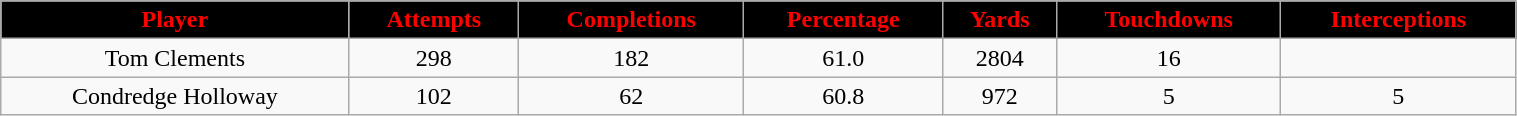<table class="wikitable" style="min-width:80%;text-align:center;">
<tr>
<th style="background:black; color:red;">Player</th>
<th style="background:black; color:red;">Attempts</th>
<th style="background:black; color:red;">Completions</th>
<th style="background:black; color:red;">Percentage</th>
<th style="background:black; color:red;">Yards</th>
<th style="background:black; color:red;">Touchdowns</th>
<th style="background:black; color:red;">Interceptions</th>
</tr>
<tr>
<td>Tom Clements</td>
<td>298</td>
<td>182</td>
<td>61.0</td>
<td>2804</td>
<td 16>16</td>
</tr>
<tr>
<td>Condredge Holloway</td>
<td>102</td>
<td>62</td>
<td>60.8</td>
<td>972</td>
<td>5</td>
<td>5</td>
</tr>
</table>
